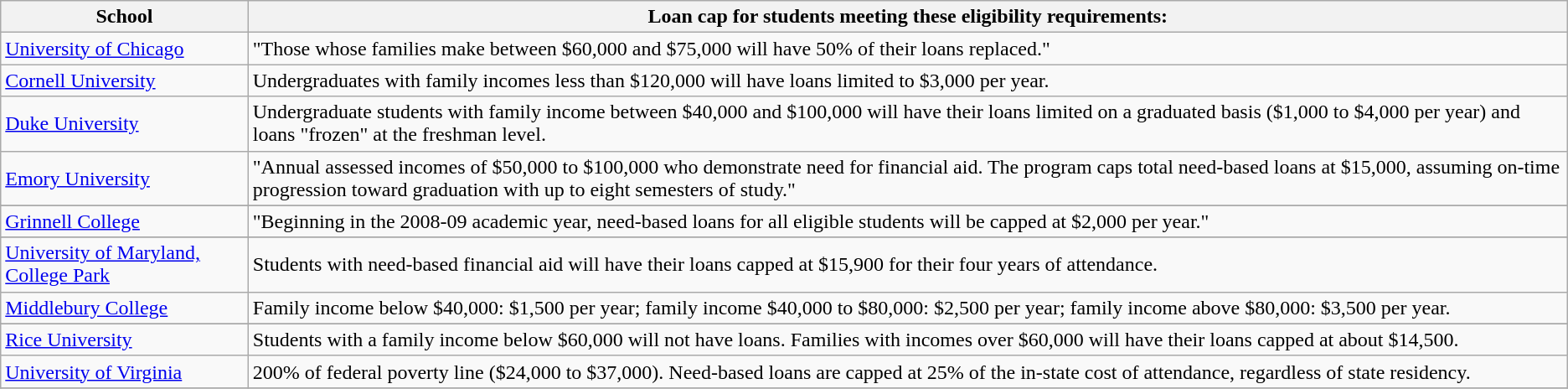<table class="wikitable">
<tr>
<th>School</th>
<th>Loan cap for students meeting these eligibility requirements:</th>
</tr>
<tr>
<td><a href='#'>University of Chicago</a></td>
<td>"Those whose families make between $60,000 and $75,000 will have 50% of their loans replaced."</td>
</tr>
<tr>
<td><a href='#'>Cornell University</a></td>
<td>Undergraduates with family incomes less than $120,000 will have loans limited to $3,000 per year.</td>
</tr>
<tr>
<td><a href='#'>Duke University</a></td>
<td>Undergraduate students with family income between $40,000 and $100,000 will have their loans limited on a graduated basis ($1,000 to $4,000 per year) and loans "frozen" at the freshman level.</td>
</tr>
<tr>
<td><a href='#'>Emory University</a></td>
<td>"Annual assessed incomes of $50,000 to $100,000 who demonstrate need for financial aid. The program caps total need-based loans at $15,000, assuming on-time progression toward graduation with up to eight semesters of study."</td>
</tr>
<tr>
</tr>
<tr>
<td><a href='#'>Grinnell College</a></td>
<td>"Beginning in the 2008-09 academic year, need-based loans for all eligible students will be capped at $2,000 per year."</td>
</tr>
<tr>
</tr>
<tr>
<td><a href='#'>University of Maryland, College Park</a></td>
<td>Students with need-based financial aid will have their loans capped at $15,900 for their four years of attendance.</td>
</tr>
<tr>
<td><a href='#'>Middlebury College</a></td>
<td>Family income below $40,000: $1,500 per year; family income $40,000 to $80,000: $2,500 per year; family income above $80,000: $3,500 per year.</td>
</tr>
<tr>
</tr>
<tr>
<td><a href='#'>Rice University</a></td>
<td>Students with a family income below $60,000 will not have loans. Families with incomes over $60,000 will have their loans capped at about $14,500.</td>
</tr>
<tr>
<td><a href='#'>University of Virginia</a></td>
<td>200% of federal poverty line ($24,000 to $37,000). Need-based loans are capped at 25% of the in-state cost of attendance, regardless of state residency.</td>
</tr>
<tr>
</tr>
</table>
